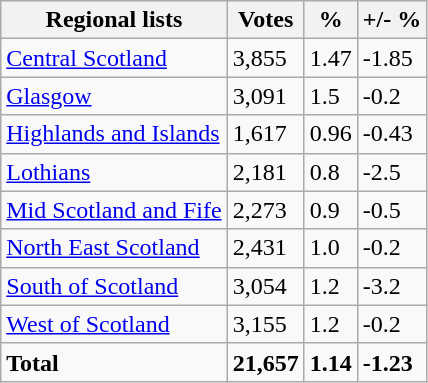<table class="wikitable sortable">
<tr>
<th>Regional lists</th>
<th>Votes</th>
<th>%</th>
<th>+/- %</th>
</tr>
<tr>
<td><a href='#'>Central Scotland</a></td>
<td>3,855</td>
<td>1.47</td>
<td>-1.85</td>
</tr>
<tr>
<td><a href='#'>Glasgow</a></td>
<td>3,091</td>
<td>1.5</td>
<td>-0.2</td>
</tr>
<tr>
<td><a href='#'>Highlands and Islands</a></td>
<td>1,617</td>
<td>0.96</td>
<td>-0.43</td>
</tr>
<tr>
<td><a href='#'>Lothians</a></td>
<td>2,181</td>
<td>0.8</td>
<td>-2.5</td>
</tr>
<tr>
<td><a href='#'>Mid Scotland and Fife</a></td>
<td>2,273</td>
<td>0.9</td>
<td>-0.5</td>
</tr>
<tr>
<td><a href='#'>North East Scotland</a></td>
<td>2,431</td>
<td>1.0</td>
<td>-0.2</td>
</tr>
<tr>
<td><a href='#'>South of Scotland</a></td>
<td>3,054</td>
<td>1.2</td>
<td>-3.2</td>
</tr>
<tr>
<td><a href='#'>West of Scotland</a></td>
<td>3,155</td>
<td>1.2</td>
<td>-0.2</td>
</tr>
<tr>
<td><strong>Total</strong></td>
<td><strong>21,657</strong></td>
<td><strong>1.14</strong></td>
<td><strong>-1.23</strong></td>
</tr>
</table>
